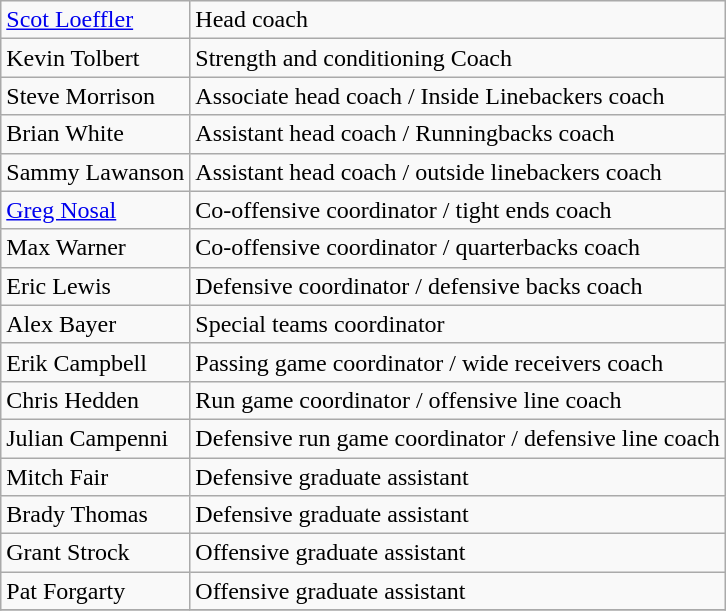<table class="wikitable">
<tr>
<td><a href='#'>Scot Loeffler</a></td>
<td>Head coach</td>
</tr>
<tr>
<td>Kevin Tolbert</td>
<td>Strength and conditioning Coach</td>
</tr>
<tr>
<td>Steve Morrison</td>
<td>Associate head coach / Inside Linebackers coach</td>
</tr>
<tr>
<td>Brian White</td>
<td>Assistant head coach / Runningbacks coach</td>
</tr>
<tr>
<td>Sammy Lawanson</td>
<td>Assistant head coach / outside linebackers coach</td>
</tr>
<tr>
<td><a href='#'>Greg Nosal</a></td>
<td>Co-offensive coordinator / tight ends coach</td>
</tr>
<tr>
<td>Max Warner</td>
<td>Co-offensive coordinator / quarterbacks coach</td>
</tr>
<tr>
<td>Eric Lewis</td>
<td>Defensive coordinator / defensive backs coach</td>
</tr>
<tr>
<td>Alex Bayer</td>
<td>Special teams coordinator</td>
</tr>
<tr>
<td>Erik Campbell</td>
<td>Passing game coordinator / wide receivers coach</td>
</tr>
<tr>
<td>Chris Hedden</td>
<td>Run game coordinator / offensive line coach</td>
</tr>
<tr>
<td>Julian Campenni</td>
<td>Defensive run game coordinator / defensive line coach</td>
</tr>
<tr>
<td>Mitch Fair</td>
<td>Defensive graduate assistant</td>
</tr>
<tr>
<td>Brady Thomas</td>
<td>Defensive graduate assistant</td>
</tr>
<tr>
<td>Grant Strock</td>
<td>Offensive graduate assistant</td>
</tr>
<tr>
<td>Pat Forgarty</td>
<td>Offensive graduate assistant</td>
</tr>
<tr>
</tr>
</table>
